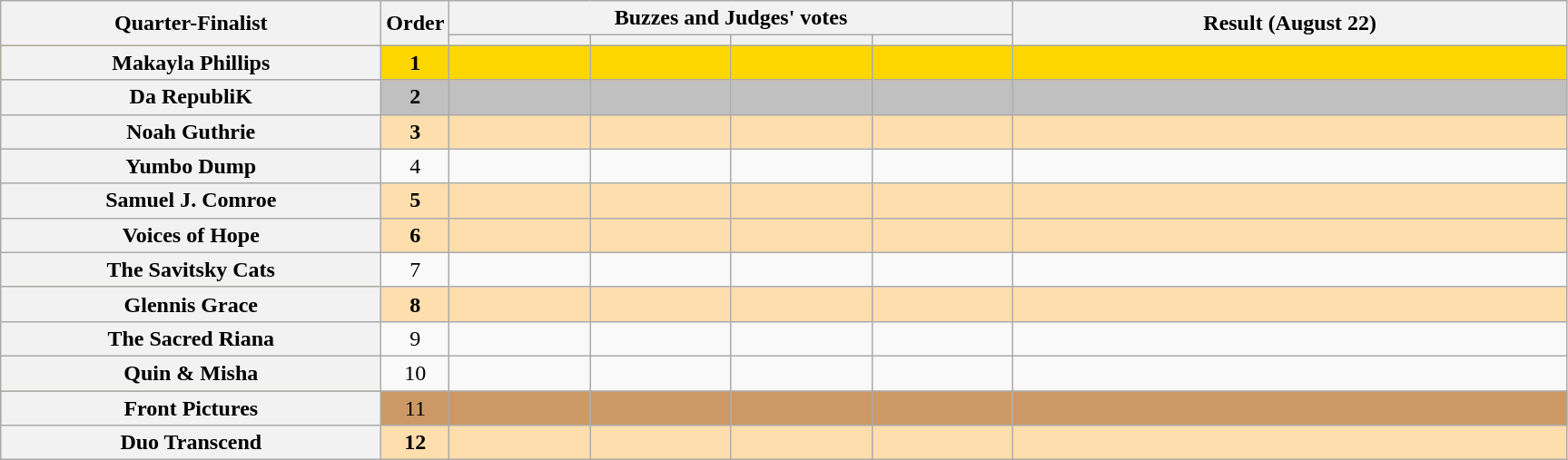<table class="wikitable plainrowheaders sortable" style="text-align:center;">
<tr>
<th scope="col" rowspan="2" class="unsortable" style="width:17em;">Quarter-Finalist</th>
<th scope="col" rowspan="2" style="width:1em;">Order</th>
<th scope="col" colspan="4" class="unsortable" style="width:24em;">Buzzes and Judges' votes</th>
<th scope="col" rowspan="2" style="width:25em;">Result (August 22)</th>
</tr>
<tr>
<th scope="col" class="unsortable" style="width:6em;"></th>
<th scope="col" class="unsortable" style="width:6em;"></th>
<th scope="col" class="unsortable" style="width:6em;"></th>
<th scope="col" class="unsortable" style="width:6em;"></th>
</tr>
<tr style="background:gold">
<th scope="row"><strong>Makayla Phillips</strong></th>
<td><strong>1</strong></td>
<td style="text-align:center;"></td>
<td style="text-align:center;"></td>
<td style="text-align:center;"></td>
<td style="text-align:center;"></td>
<td><strong></strong></td>
</tr>
<tr style="background:silver">
<th scope="row"><strong>Da RepubliK</strong></th>
<td><strong>2</strong></td>
<td style="text-align:center;"></td>
<td style="text-align:center;"></td>
<td style="text-align:center;"></td>
<td style="text-align:center;"></td>
<td><strong></strong></td>
</tr>
<tr style="background:NavajoWhite">
<th scope="row"><strong>Noah Guthrie</strong></th>
<td><strong>3</strong></td>
<td style="text-align:center;"></td>
<td style="text-align:center;"></td>
<td style="text-align:center;"></td>
<td style="text-align:center;"></td>
<td><strong></strong></td>
</tr>
<tr>
<th scope="row">Yumbo Dump</th>
<td>4</td>
<td style="text-align:center;"></td>
<td style="text-align:center;"></td>
<td style="text-align:center;"></td>
<td style="text-align:center;"></td>
<td></td>
</tr>
<tr style="background:NavajoWhite">
<th scope="row"><strong>Samuel J. Comroe</strong></th>
<td><strong>5</strong></td>
<td style="text-align:center;"></td>
<td style="text-align:center;"></td>
<td style="text-align:center;"></td>
<td style="text-align:center;"></td>
<td><strong></strong></td>
</tr>
<tr style="background:NavajoWhite">
<th scope="row"><strong>Voices of Hope</strong></th>
<td><strong>6</strong></td>
<td style="text-align:center;"></td>
<td style="text-align:center;"></td>
<td style="text-align:center;"></td>
<td style="text-align:center;"></td>
<td><strong></strong></td>
</tr>
<tr>
<th scope="row">The Savitsky Cats</th>
<td>7</td>
<td style="text-align:center;"></td>
<td style="text-align:center;"></td>
<td style="text-align:center;"></td>
<td style="text-align:center;"></td>
<td></td>
</tr>
<tr style="background:NavajoWhite">
<th scope="row"><strong>Glennis Grace</strong></th>
<td><strong>8</strong></td>
<td style="text-align:center;"></td>
<td style="text-align:center;"></td>
<td style="text-align:center;"></td>
<td style="text-align:center;"></td>
<td><strong></strong></td>
</tr>
<tr>
<th scope="row">The Sacred Riana</th>
<td>9</td>
<td style="text-align:center;"></td>
<td style="text-align:center;"></td>
<td style="text-align:center;"></td>
<td style="text-align:center;"></td>
<td></td>
</tr>
<tr>
<th scope="row">Quin & Misha</th>
<td>10</td>
<td style="text-align:center;"></td>
<td style="text-align:center;"></td>
<td style="text-align:center;"></td>
<td style="text-align:center;"></td>
<td></td>
</tr>
<tr style="background:#c96">
<th scope="row">Front Pictures </th>
<td>11</td>
<td style="text-align:center;"></td>
<td style="text-align:center;"></td>
<td style="text-align:center;"></td>
<td style="text-align:center;"></td>
<td></td>
</tr>
<tr style="background:NavajoWhite">
<th scope="row"><strong>Duo Transcend</strong></th>
<td><strong>12</strong></td>
<td style="text-align:center;"></td>
<td style="text-align:center;"></td>
<td style="text-align:center;"></td>
<td style="text-align:center;"></td>
<td><strong></strong></td>
</tr>
</table>
